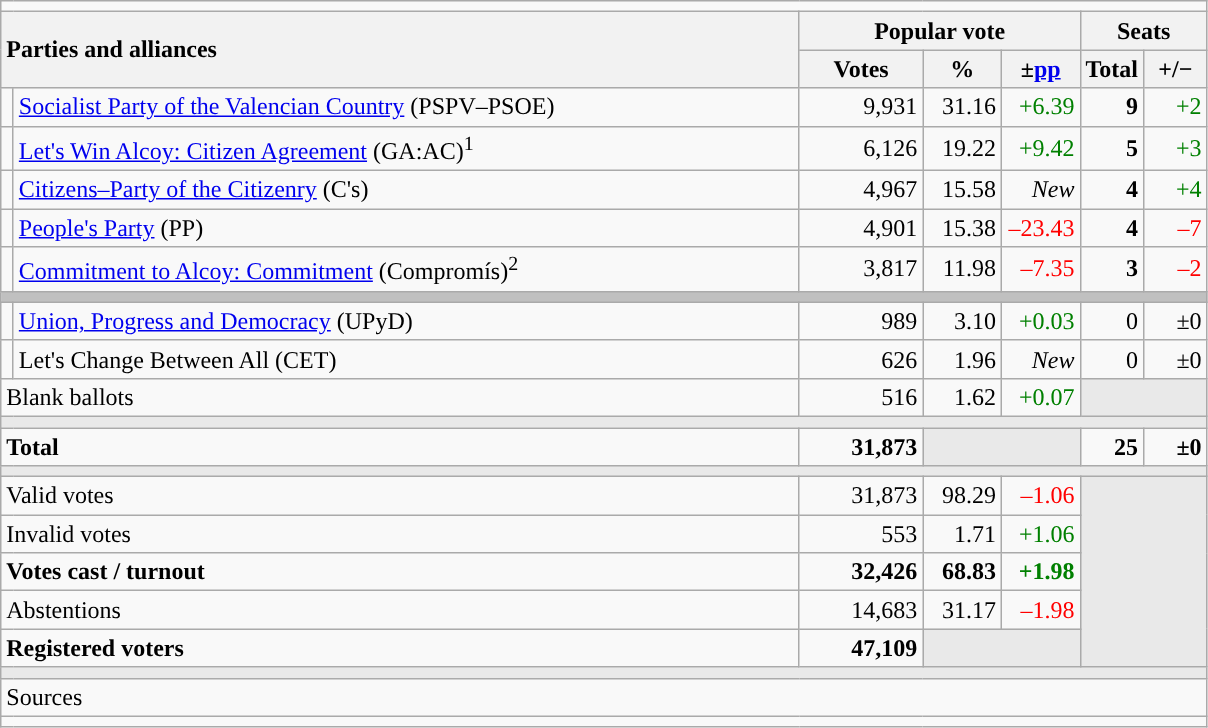<table class="wikitable" style="text-align:right;">
<tr>
<td colspan="7"></td>
</tr>
<tr>
<th style="text-align:left;" rowspan="2" colspan="2" width="525">Parties and alliances</th>
<th colspan="3">Popular vote</th>
<th colspan="2">Seats</th>
</tr>
<tr>
<th width="75">Votes</th>
<th width="45">%</th>
<th width="45">±<a href='#'>pp</a></th>
<th width="35">Total</th>
<th width="35">+/−</th>
</tr>
<tr>
<td width="1" style="color:inherit;background:"></td>
<td align="left"><a href='#'>Socialist Party of the Valencian Country</a> (PSPV–PSOE)</td>
<td>9,931</td>
<td>31.16</td>
<td style="color:green;">+6.39</td>
<td><strong>9</strong></td>
<td style="color:green;">+2</td>
</tr>
<tr>
<td style="color:inherit;background:"></td>
<td align="left"><a href='#'>Let's Win Alcoy: Citizen Agreement</a> (GA:AC)<sup>1</sup></td>
<td>6,126</td>
<td>19.22</td>
<td style="color:green;">+9.42</td>
<td><strong>5</strong></td>
<td style="color:green;">+3</td>
</tr>
<tr>
<td style="color:inherit;background:"></td>
<td align="left"><a href='#'>Citizens–Party of the Citizenry</a> (C's)</td>
<td>4,967</td>
<td>15.58</td>
<td><em>New</em></td>
<td><strong>4</strong></td>
<td style="color:green;">+4</td>
</tr>
<tr>
<td style="color:inherit;background:"></td>
<td align="left"><a href='#'>People's Party</a> (PP)</td>
<td>4,901</td>
<td>15.38</td>
<td style="color:red;">–23.43</td>
<td><strong>4</strong></td>
<td style="color:red;">–7</td>
</tr>
<tr>
<td style="color:inherit;background:"></td>
<td align="left"><a href='#'>Commitment to Alcoy: Commitment</a> (Compromís)<sup>2</sup></td>
<td>3,817</td>
<td>11.98</td>
<td style="color:red;">–7.35</td>
<td><strong>3</strong></td>
<td style="color:red;">–2</td>
</tr>
<tr>
<td colspan="7" bgcolor="#C0C0C0"></td>
</tr>
<tr>
<td style="color:inherit;background:"></td>
<td align="left"><a href='#'>Union, Progress and Democracy</a> (UPyD)</td>
<td>989</td>
<td>3.10</td>
<td style="color:green;">+0.03</td>
<td>0</td>
<td>±0</td>
</tr>
<tr>
<td style="color:inherit;background:"></td>
<td align="left">Let's Change Between All (CET)</td>
<td>626</td>
<td>1.96</td>
<td><em>New</em></td>
<td>0</td>
<td>±0</td>
</tr>
<tr>
<td align="left" colspan="2">Blank ballots</td>
<td>516</td>
<td>1.62</td>
<td style="color:green;">+0.07</td>
<td bgcolor="#E9E9E9" colspan="2"></td>
</tr>
<tr>
<td colspan="7" bgcolor="#E9E9E9"></td>
</tr>
<tr style="font-weight:bold;">
<td align="left" colspan="2">Total</td>
<td>31,873</td>
<td bgcolor="#E9E9E9" colspan="2"></td>
<td>25</td>
<td>±0</td>
</tr>
<tr>
<td colspan="7" bgcolor="#E9E9E9"></td>
</tr>
<tr>
<td align="left" colspan="2">Valid votes</td>
<td>31,873</td>
<td>98.29</td>
<td style="color:red;">–1.06</td>
<td bgcolor="#E9E9E9" colspan="2" rowspan="5"></td>
</tr>
<tr>
<td align="left" colspan="2">Invalid votes</td>
<td>553</td>
<td>1.71</td>
<td style="color:green;">+1.06</td>
</tr>
<tr style="font-weight:bold;">
<td align="left" colspan="2">Votes cast / turnout</td>
<td>32,426</td>
<td>68.83</td>
<td style="color:green;">+1.98</td>
</tr>
<tr>
<td align="left" colspan="2">Abstentions</td>
<td>14,683</td>
<td>31.17</td>
<td style="color:red;">–1.98</td>
</tr>
<tr style="font-weight:bold;">
<td align="left" colspan="2">Registered voters</td>
<td>47,109</td>
<td bgcolor="#E9E9E9" colspan="2"></td>
</tr>
<tr>
<td colspan="7" bgcolor="#E9E9E9"></td>
</tr>
<tr>
<td align="left" colspan="7">Sources</td>
</tr>
<tr>
<td colspan="7" style="text-align:left; max-width:790px;"></td>
</tr>
</table>
